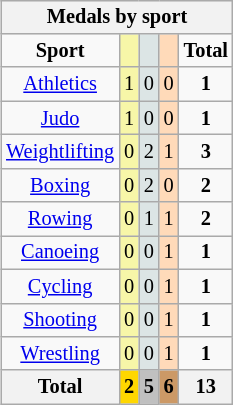<table class="wikitable" style="font-size:85%; float: right;">
<tr style="background:#efefef;">
<th colspan=5><strong>Medals by sport</strong></th>
</tr>
<tr align=center>
<td><strong>Sport</strong></td>
<td bgcolor=#f7f6a8></td>
<td bgcolor=#dce5e5></td>
<td bgcolor=#ffdab9></td>
<td><strong>Total</strong></td>
</tr>
<tr align=center>
<td><a href='#'>Athletics</a></td>
<td style="background:#F7F6A8;">1</td>
<td style="background:#DCE5E5;">0</td>
<td style="background:#FFDAB9;">0</td>
<td><strong>1</strong></td>
</tr>
<tr align=center>
<td><a href='#'>Judo</a></td>
<td style="background:#F7F6A8;">1</td>
<td style="background:#DCE5E5;">0</td>
<td style="background:#FFDAB9;">0</td>
<td><strong>1</strong></td>
</tr>
<tr align=center>
<td><a href='#'>Weightlifting</a></td>
<td style="background:#F7F6A8;">0</td>
<td style="background:#DCE5E5;">2</td>
<td style="background:#FFDAB9;">1</td>
<td><strong>3</strong></td>
</tr>
<tr align=center>
<td><a href='#'>Boxing</a></td>
<td style="background:#F7F6A8;">0</td>
<td style="background:#DCE5E5;">2</td>
<td style="background:#FFDAB9;">0</td>
<td><strong>2</strong></td>
</tr>
<tr align=center>
<td><a href='#'>Rowing</a></td>
<td style="background:#F7F6A8;">0</td>
<td style="background:#DCE5E5;">1</td>
<td style="background:#FFDAB9;">1</td>
<td><strong>2</strong></td>
</tr>
<tr align=center>
<td><a href='#'>Canoeing</a></td>
<td style="background:#F7F6A8;">0</td>
<td style="background:#DCE5E5;">0</td>
<td style="background:#FFDAB9;">1</td>
<td><strong>1</strong></td>
</tr>
<tr align=center>
<td><a href='#'>Cycling</a></td>
<td style="background:#F7F6A8;">0</td>
<td style="background:#DCE5E5;">0</td>
<td style="background:#FFDAB9;">1</td>
<td><strong>1</strong></td>
</tr>
<tr align=center>
<td><a href='#'>Shooting</a></td>
<td style="background:#F7F6A8;">0</td>
<td style="background:#DCE5E5;">0</td>
<td style="background:#FFDAB9;">1</td>
<td><strong>1</strong></td>
</tr>
<tr align=center>
<td><a href='#'>Wrestling</a></td>
<td style="background:#F7F6A8;">0</td>
<td style="background:#DCE5E5;">0</td>
<td style="background:#FFDAB9;">1</td>
<td><strong>1</strong></td>
</tr>
<tr align=center>
<th><strong>Total</strong></th>
<th style="background:gold;"><strong>2</strong></th>
<th style="background:silver;"><strong>5</strong></th>
<th style="background:#c96;"><strong>6</strong></th>
<th><strong>13</strong></th>
</tr>
</table>
